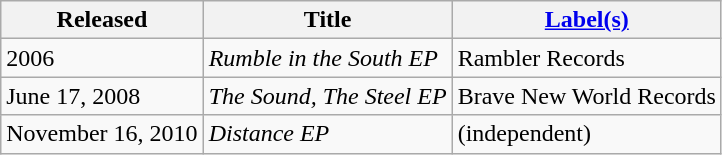<table class="wikitable">
<tr>
<th>Released</th>
<th>Title</th>
<th><a href='#'>Label(s)</a></th>
</tr>
<tr>
<td>2006</td>
<td><em>Rumble in the South EP</em></td>
<td>Rambler Records</td>
</tr>
<tr>
<td>June 17, 2008</td>
<td><em>The Sound, The Steel EP</em></td>
<td>Brave New World Records</td>
</tr>
<tr>
<td>November 16, 2010</td>
<td><em>Distance EP</em></td>
<td>(independent)</td>
</tr>
</table>
